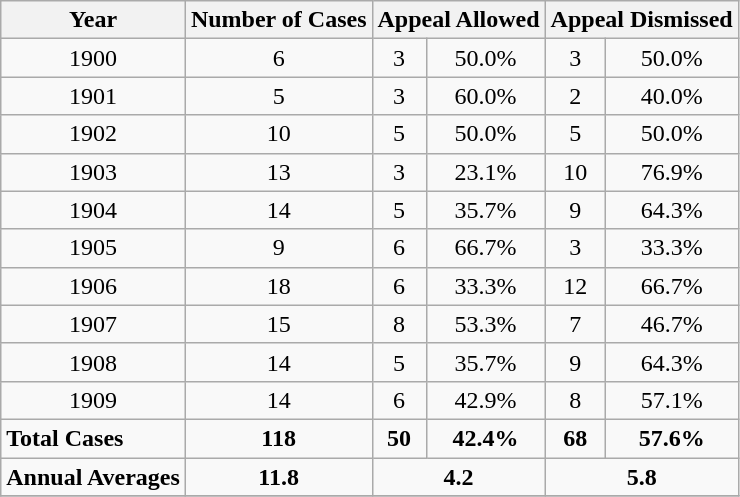<table class="wikitable sortable">
<tr>
<th>Year</th>
<th>Number of Cases</th>
<th colspan=2>Appeal Allowed</th>
<th colspan=2>Appeal Dismissed</th>
</tr>
<tr>
<td style="text-align: center;">1900</td>
<td style="text-align: center;">6</td>
<td style="text-align: center;">3</td>
<td style="text-align: center;">50.0%</td>
<td style="text-align: center;">3</td>
<td style="text-align: center;">50.0%</td>
</tr>
<tr>
<td style="text-align: center;">1901</td>
<td style="text-align: center;">5</td>
<td style="text-align: center;">3</td>
<td style="text-align: center;">60.0%</td>
<td style="text-align: center;">2</td>
<td style="text-align: center;">40.0%</td>
</tr>
<tr>
<td style="text-align: center;">1902</td>
<td style="text-align: center;">10</td>
<td style="text-align: center;">5</td>
<td style="text-align: center;">50.0%</td>
<td style="text-align: center;">5</td>
<td style="text-align: center;">50.0%</td>
</tr>
<tr>
<td style="text-align: center;">1903</td>
<td style="text-align: center;">13</td>
<td style="text-align: center;">3</td>
<td style="text-align: center;">23.1%</td>
<td style="text-align: center;">10</td>
<td style="text-align: center;">76.9%</td>
</tr>
<tr>
<td style="text-align: center;">1904</td>
<td style="text-align: center;">14</td>
<td style="text-align: center;">5</td>
<td style="text-align: center;">35.7%</td>
<td style="text-align: center;">9</td>
<td style="text-align: center;">64.3%</td>
</tr>
<tr>
<td style="text-align: center;">1905</td>
<td style="text-align: center;">9</td>
<td style="text-align: center;">6</td>
<td style="text-align: center;">66.7%</td>
<td style="text-align: center;">3</td>
<td style="text-align: center;">33.3%</td>
</tr>
<tr>
<td style="text-align: center;">1906</td>
<td style="text-align: center;">18</td>
<td style="text-align: center;">6</td>
<td style="text-align: center;">33.3%</td>
<td style="text-align: center;">12</td>
<td style="text-align: center;">66.7%</td>
</tr>
<tr>
<td style="text-align: center;">1907</td>
<td style="text-align: center;">15</td>
<td style="text-align: center;">8</td>
<td style="text-align: center;">53.3%</td>
<td style="text-align: center;">7</td>
<td style="text-align: center;">46.7%</td>
</tr>
<tr>
<td style="text-align: center;">1908</td>
<td style="text-align: center;">14</td>
<td style="text-align: center;">5</td>
<td style="text-align: center;">35.7%</td>
<td style="text-align: center;">9</td>
<td style="text-align: center;">64.3%</td>
</tr>
<tr>
<td style="text-align: center;">1909</td>
<td style="text-align: center;">14</td>
<td style="text-align: center;">6</td>
<td style="text-align: center;">42.9%</td>
<td style="text-align: center;">8</td>
<td style="text-align: center;">57.1%</td>
</tr>
<tr>
<td><strong>Total Cases</strong></td>
<td style="text-align: center;"><strong>118</strong></td>
<td style="text-align: center;"><strong>50</strong></td>
<td style="text-align: center;"><strong>42.4%</strong></td>
<td style="text-align: center;"><strong>68</strong></td>
<td style="text-align: center;"><strong>57.6%</strong></td>
</tr>
<tr>
<td><strong>Annual Averages</strong></td>
<td style="text-align: center;"><strong>11.8</strong></td>
<td colspan=2 style="text-align: center;"><strong>4.2</strong></td>
<td colspan=2 style="text-align:center;"><strong>5.8</strong></td>
</tr>
<tr>
</tr>
</table>
